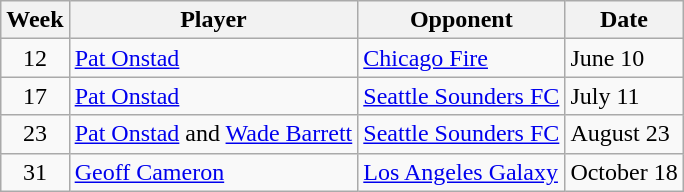<table class="wikitable">
<tr>
<th>Week</th>
<th>Player</th>
<th>Opponent</th>
<th>Date</th>
</tr>
<tr>
<td align=center>12</td>
<td> <a href='#'>Pat Onstad</a></td>
<td><a href='#'>Chicago Fire</a></td>
<td>June 10</td>
</tr>
<tr>
<td align=center>17</td>
<td> <a href='#'>Pat Onstad</a></td>
<td><a href='#'>Seattle Sounders FC</a></td>
<td>July 11</td>
</tr>
<tr>
<td align=center>23</td>
<td> <a href='#'>Pat Onstad</a> and  <a href='#'>Wade Barrett</a></td>
<td><a href='#'>Seattle Sounders FC</a></td>
<td>August 23</td>
</tr>
<tr>
<td align=center>31</td>
<td> <a href='#'>Geoff Cameron</a></td>
<td><a href='#'>Los Angeles Galaxy</a></td>
<td>October 18</td>
</tr>
</table>
